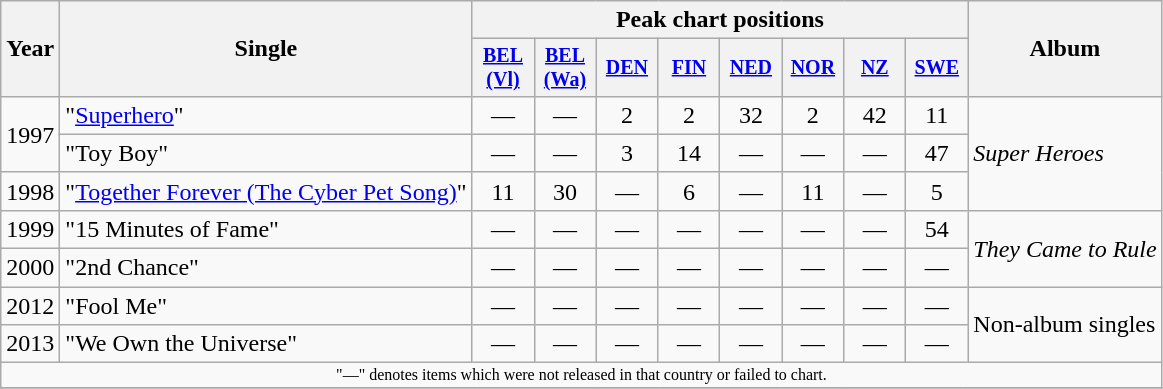<table class="wikitable" style="text-align:center;">
<tr>
<th rowspan="2">Year</th>
<th rowspan="2">Single</th>
<th colspan="8">Peak chart positions</th>
<th rowspan="2">Album</th>
</tr>
<tr style="font-size:smaller;">
<th width="35"><a href='#'>BEL<br>(Vl)</a></th>
<th width="35"><a href='#'>BEL<br>(Wa)</a></th>
<th width="35"><a href='#'>DEN</a></th>
<th width="35"><a href='#'>FIN</a></th>
<th width="35"><a href='#'>NED</a></th>
<th width="35"><a href='#'>NOR</a></th>
<th width="35"><a href='#'>NZ</a></th>
<th width="35"><a href='#'>SWE</a></th>
</tr>
<tr>
<td rowspan=2>1997</td>
<td align="left">"<a href='#'>Superhero</a>"</td>
<td>—</td>
<td>—</td>
<td>2</td>
<td>2</td>
<td>32</td>
<td>2</td>
<td>42</td>
<td>11</td>
<td align="left" rowspan="3"><em>Super Heroes</em></td>
</tr>
<tr>
<td align="left">"Toy Boy"</td>
<td>—</td>
<td>—</td>
<td>3</td>
<td>14</td>
<td>—</td>
<td>—</td>
<td>—</td>
<td>47</td>
</tr>
<tr>
<td>1998</td>
<td align="left">"<a href='#'>Together Forever (The Cyber Pet Song)</a>"</td>
<td>11</td>
<td>30</td>
<td>—</td>
<td>6</td>
<td>—</td>
<td>11</td>
<td>—</td>
<td>5</td>
</tr>
<tr>
<td>1999</td>
<td align="left">"15 Minutes of Fame"</td>
<td>—</td>
<td>—</td>
<td>—</td>
<td>—</td>
<td>—</td>
<td>—</td>
<td>—</td>
<td>54</td>
<td align="left" rowspan="2"><em>They Came to Rule</em></td>
</tr>
<tr>
<td>2000</td>
<td align="left">"2nd Chance"</td>
<td>—</td>
<td>—</td>
<td>—</td>
<td>—</td>
<td>—</td>
<td>—</td>
<td>—</td>
<td>—</td>
</tr>
<tr>
<td>2012</td>
<td align="left">"Fool Me"</td>
<td>—</td>
<td>—</td>
<td>—</td>
<td>—</td>
<td>—</td>
<td>—</td>
<td>—</td>
<td>—</td>
<td align="left" rowspan="2">Non-album singles</td>
</tr>
<tr>
<td>2013</td>
<td align="left">"We Own the Universe"</td>
<td>—</td>
<td>—</td>
<td>—</td>
<td>—</td>
<td>—</td>
<td>—</td>
<td>—</td>
<td>—</td>
</tr>
<tr>
<td colspan="15" style="font-size:8pt">"—" denotes items which were not released in that country or failed to chart.</td>
</tr>
<tr>
</tr>
</table>
